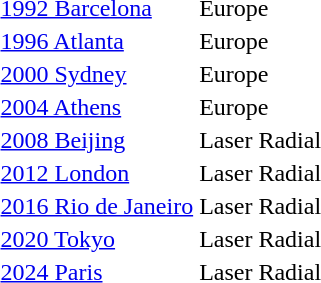<table>
<tr>
<td nowrap=true><a href='#'>1992 Barcelona</a><br></td>
<td>Europe</td>
<td></td>
<td></td>
<td></td>
</tr>
<tr>
<td><a href='#'>1996 Atlanta</a><br></td>
<td>Europe</td>
<td></td>
<td></td>
<td></td>
</tr>
<tr>
<td><a href='#'>2000 Sydney</a><br></td>
<td>Europe</td>
<td></td>
<td></td>
<td></td>
</tr>
<tr>
<td><a href='#'>2004 Athens</a><br></td>
<td>Europe</td>
<td></td>
<td></td>
<td></td>
</tr>
<tr>
<td><a href='#'>2008 Beijing</a><br></td>
<td>Laser Radial</td>
<td></td>
<td></td>
<td></td>
</tr>
<tr>
<td><a href='#'>2012 London</a><br></td>
<td>Laser Radial</td>
<td></td>
<td></td>
<td></td>
</tr>
<tr>
<td><a href='#'>2016 Rio de Janeiro</a><br></td>
<td>Laser Radial</td>
<td></td>
<td></td>
<td></td>
</tr>
<tr>
<td><a href='#'>2020 Tokyo</a> <br></td>
<td>Laser Radial</td>
<td></td>
<td></td>
<td></td>
</tr>
<tr>
<td><a href='#'>2024 Paris</a> <br></td>
<td>Laser Radial</td>
<td></td>
<td></td>
<td></td>
</tr>
</table>
